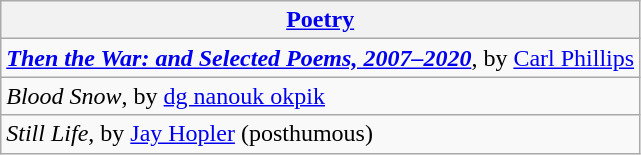<table class="wikitable" style="float:left; float:none;">
<tr>
<th><a href='#'>Poetry</a></th>
</tr>
<tr>
<td><strong><em><a href='#'>Then the War: and Selected Poems, 2007–2020</a></em></strong>, by <a href='#'>Carl Phillips</a></td>
</tr>
<tr>
<td><em>Blood Snow</em>, by <a href='#'>dg nanouk okpik</a></td>
</tr>
<tr>
<td><em>Still Life</em>, by <a href='#'>Jay Hopler</a> (posthumous)</td>
</tr>
</table>
